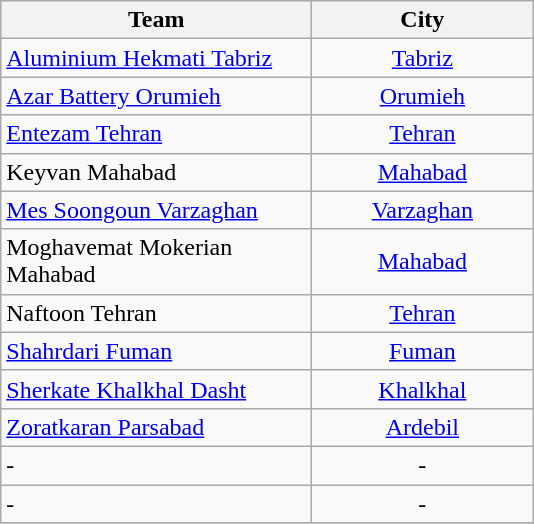<table class="wikitable" style="text-align: Center;">
<tr>
<th width=200>Team</th>
<th width=140>City</th>
</tr>
<tr>
<td align="left"><a href='#'>Aluminium Hekmati Tabriz</a></td>
<td><a href='#'>Tabriz</a></td>
</tr>
<tr>
<td align="left"><a href='#'>Azar Battery Orumieh</a></td>
<td><a href='#'>Orumieh</a></td>
</tr>
<tr>
<td align="left"><a href='#'>Entezam Tehran</a></td>
<td><a href='#'>Tehran</a></td>
</tr>
<tr>
<td align="left">Keyvan Mahabad</td>
<td><a href='#'>Mahabad</a></td>
</tr>
<tr>
<td align="left"><a href='#'>Mes Soongoun Varzaghan</a></td>
<td><a href='#'>Varzaghan</a></td>
</tr>
<tr>
<td align="left">Moghavemat Mokerian Mahabad</td>
<td><a href='#'>Mahabad</a></td>
</tr>
<tr>
<td align="left">Naftoon Tehran</td>
<td><a href='#'>Tehran</a></td>
</tr>
<tr>
<td align="left"><a href='#'>Shahrdari Fuman</a></td>
<td><a href='#'>Fuman</a></td>
</tr>
<tr>
<td align="left"><a href='#'>Sherkate Khalkhal Dasht</a></td>
<td><a href='#'>Khalkhal</a></td>
</tr>
<tr>
<td align="left"><a href='#'>Zoratkaran Parsabad</a></td>
<td><a href='#'>Ardebil</a></td>
</tr>
<tr>
<td align="left">-</td>
<td>-</td>
</tr>
<tr>
<td align="left">-</td>
<td>-</td>
</tr>
<tr>
</tr>
</table>
